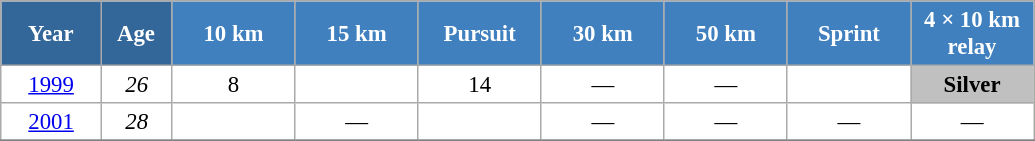<table class="wikitable" style="font-size:95%; text-align:center; border:grey solid 1px; border-collapse:collapse; background:#ffffff;">
<tr>
<th style="background-color:#369; color:white; width:60px;"> Year </th>
<th style="background-color:#369; color:white; width:40px;"> Age </th>
<th style="background-color:#4180be; color:white; width:75px;"> 10 km </th>
<th style="background-color:#4180be; color:white; width:75px;"> 15 km </th>
<th style="background-color:#4180be; color:white; width:75px;"> Pursuit </th>
<th style="background-color:#4180be; color:white; width:75px;"> 30 km </th>
<th style="background-color:#4180be; color:white; width:75px;"> 50 km </th>
<th style="background-color:#4180be; color:white; width:75px;"> Sprint </th>
<th style="background-color:#4180be; color:white; width:75px;"> 4 × 10 km <br> relay </th>
</tr>
<tr>
<td><a href='#'>1999</a></td>
<td><em>26</em></td>
<td>8</td>
<td></td>
<td>14</td>
<td>—</td>
<td>—</td>
<td></td>
<td style="background:silver;"><strong>Silver</strong></td>
</tr>
<tr>
<td><a href='#'>2001</a></td>
<td><em>28</em></td>
<td></td>
<td>—</td>
<td></td>
<td>—</td>
<td>—</td>
<td>—</td>
<td>—</td>
</tr>
<tr>
</tr>
</table>
